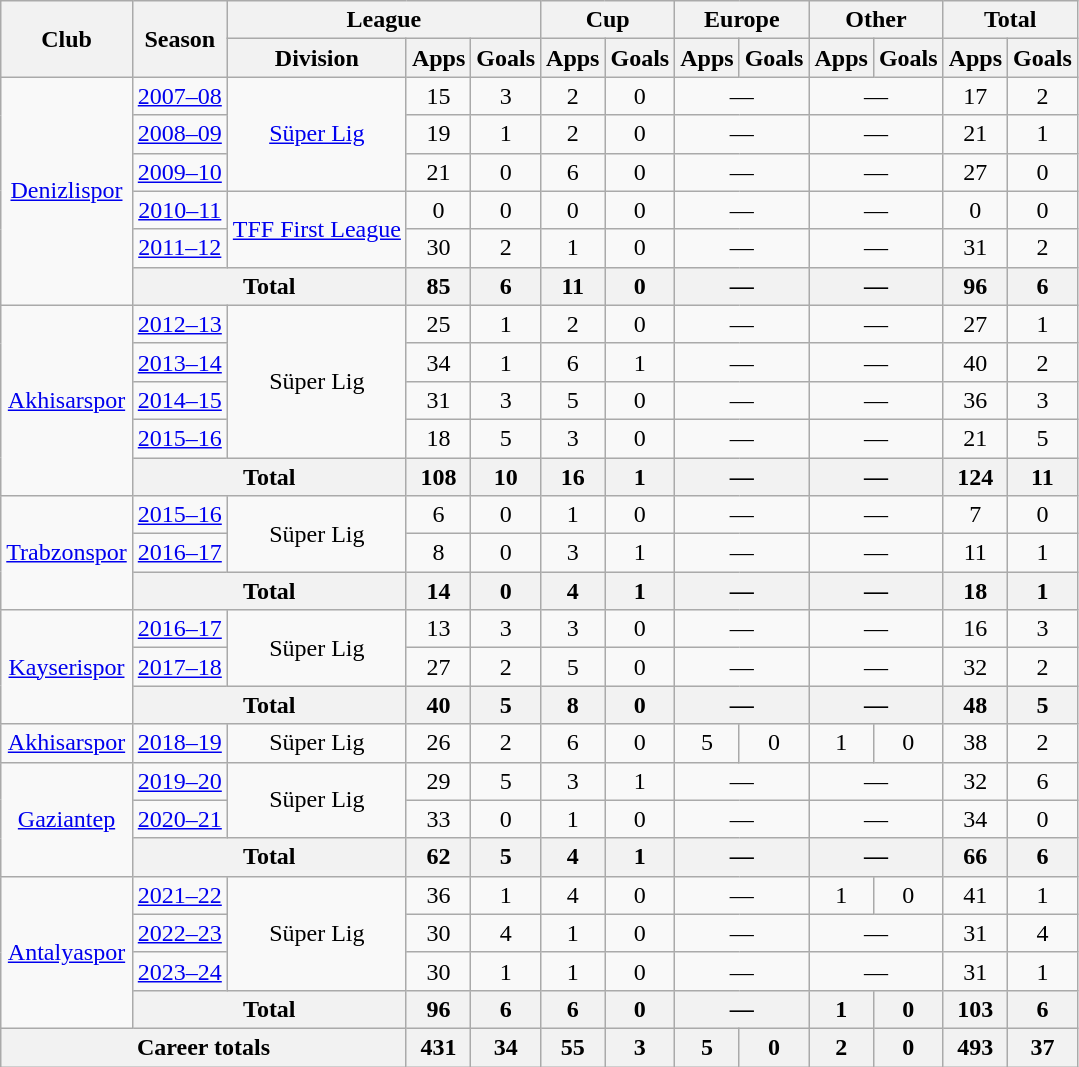<table class="wikitable" style="text-align: center;">
<tr>
<th rowspan=2>Club</th>
<th rowspan=2>Season</th>
<th colspan=3>League</th>
<th colspan=2>Cup</th>
<th colspan=2>Europe</th>
<th colspan=2>Other</th>
<th colspan=2>Total</th>
</tr>
<tr>
<th>Division</th>
<th>Apps</th>
<th>Goals</th>
<th>Apps</th>
<th>Goals</th>
<th>Apps</th>
<th>Goals</th>
<th>Apps</th>
<th>Goals</th>
<th>Apps</th>
<th>Goals</th>
</tr>
<tr>
<td rowspan=6><a href='#'>Denizlispor</a></td>
<td><a href='#'>2007–08</a></td>
<td rowspan=3><a href='#'>Süper Lig</a></td>
<td>15</td>
<td>3</td>
<td>2</td>
<td>0</td>
<td colspan="2">—</td>
<td colspan="2">—</td>
<td>17</td>
<td>2</td>
</tr>
<tr>
<td><a href='#'>2008–09</a></td>
<td>19</td>
<td>1</td>
<td>2</td>
<td>0</td>
<td colspan="2">—</td>
<td colspan="2">—</td>
<td>21</td>
<td>1</td>
</tr>
<tr>
<td><a href='#'>2009–10</a></td>
<td>21</td>
<td>0</td>
<td>6</td>
<td>0</td>
<td colspan="2">—</td>
<td colspan="2">—</td>
<td>27</td>
<td>0</td>
</tr>
<tr>
<td><a href='#'>2010–11</a></td>
<td rowspan=2><a href='#'>TFF First League</a></td>
<td>0</td>
<td>0</td>
<td>0</td>
<td>0</td>
<td colspan="2">—</td>
<td colspan="2">—</td>
<td>0</td>
<td>0</td>
</tr>
<tr>
<td><a href='#'>2011–12</a></td>
<td>30</td>
<td>2</td>
<td>1</td>
<td>0</td>
<td colspan="2">—</td>
<td colspan="2">—</td>
<td>31</td>
<td>2</td>
</tr>
<tr>
<th colspan=2>Total</th>
<th>85</th>
<th>6</th>
<th>11</th>
<th>0</th>
<th colspan="2">—</th>
<th colspan="2">—</th>
<th>96</th>
<th>6</th>
</tr>
<tr>
<td rowspan=5><a href='#'>Akhisarspor</a></td>
<td><a href='#'>2012–13</a></td>
<td rowspan=4>Süper Lig</td>
<td>25</td>
<td>1</td>
<td>2</td>
<td>0</td>
<td colspan="2">—</td>
<td colspan="2">—</td>
<td>27</td>
<td>1</td>
</tr>
<tr>
<td><a href='#'>2013–14</a></td>
<td>34</td>
<td>1</td>
<td>6</td>
<td>1</td>
<td colspan="2">—</td>
<td colspan="2">—</td>
<td>40</td>
<td>2</td>
</tr>
<tr>
<td><a href='#'>2014–15</a></td>
<td>31</td>
<td>3</td>
<td>5</td>
<td>0</td>
<td colspan="2">—</td>
<td colspan="2">—</td>
<td>36</td>
<td>3</td>
</tr>
<tr>
<td><a href='#'>2015–16</a></td>
<td>18</td>
<td>5</td>
<td>3</td>
<td>0</td>
<td colspan="2">—</td>
<td colspan="2">—</td>
<td>21</td>
<td>5</td>
</tr>
<tr>
<th colspan=2>Total</th>
<th>108</th>
<th>10</th>
<th>16</th>
<th>1</th>
<th colspan="2">—</th>
<th colspan="2">—</th>
<th>124</th>
<th>11</th>
</tr>
<tr>
<td rowspan=3><a href='#'>Trabzonspor</a></td>
<td><a href='#'>2015–16</a></td>
<td rowspan=2>Süper Lig</td>
<td>6</td>
<td>0</td>
<td>1</td>
<td>0</td>
<td colspan="2">—</td>
<td colspan="2">—</td>
<td>7</td>
<td>0</td>
</tr>
<tr>
<td><a href='#'>2016–17</a></td>
<td>8</td>
<td>0</td>
<td>3</td>
<td>1</td>
<td colspan="2">—</td>
<td colspan="2">—</td>
<td>11</td>
<td>1</td>
</tr>
<tr>
<th colspan=2>Total</th>
<th>14</th>
<th>0</th>
<th>4</th>
<th>1</th>
<th colspan="2">—</th>
<th colspan="2">—</th>
<th>18</th>
<th>1</th>
</tr>
<tr>
<td rowspan=3><a href='#'>Kayserispor</a></td>
<td><a href='#'>2016–17</a></td>
<td rowspan=2>Süper Lig</td>
<td>13</td>
<td>3</td>
<td>3</td>
<td>0</td>
<td colspan="2">—</td>
<td colspan="2">—</td>
<td>16</td>
<td>3</td>
</tr>
<tr>
<td><a href='#'>2017–18</a></td>
<td>27</td>
<td>2</td>
<td>5</td>
<td>0</td>
<td colspan="2">—</td>
<td colspan="2">—</td>
<td>32</td>
<td>2</td>
</tr>
<tr>
<th colspan=2>Total</th>
<th>40</th>
<th>5</th>
<th>8</th>
<th>0</th>
<th colspan="2">—</th>
<th colspan="2">—</th>
<th>48</th>
<th>5</th>
</tr>
<tr>
<td><a href='#'>Akhisarspor</a></td>
<td><a href='#'>2018–19</a></td>
<td>Süper Lig</td>
<td>26</td>
<td>2</td>
<td>6</td>
<td>0</td>
<td>5</td>
<td>0</td>
<td>1</td>
<td>0</td>
<td>38</td>
<td>2</td>
</tr>
<tr>
<td rowspan=3><a href='#'>Gaziantep</a></td>
<td><a href='#'>2019–20</a></td>
<td rowspan=2>Süper Lig</td>
<td>29</td>
<td>5</td>
<td>3</td>
<td>1</td>
<td colspan="2">—</td>
<td colspan="2">—</td>
<td>32</td>
<td>6</td>
</tr>
<tr>
<td><a href='#'>2020–21</a></td>
<td>33</td>
<td>0</td>
<td>1</td>
<td>0</td>
<td colspan="2">—</td>
<td colspan="2">—</td>
<td>34</td>
<td>0</td>
</tr>
<tr>
<th colspan=2>Total</th>
<th>62</th>
<th>5</th>
<th>4</th>
<th>1</th>
<th colspan="2">—</th>
<th colspan="2">—</th>
<th>66</th>
<th>6</th>
</tr>
<tr>
<td rowspan=4><a href='#'>Antalyaspor</a></td>
<td><a href='#'>2021–22</a></td>
<td rowspan=3>Süper Lig</td>
<td>36</td>
<td>1</td>
<td>4</td>
<td>0</td>
<td colspan="2">—</td>
<td>1</td>
<td>0</td>
<td>41</td>
<td>1</td>
</tr>
<tr>
<td><a href='#'>2022–23</a></td>
<td>30</td>
<td>4</td>
<td>1</td>
<td>0</td>
<td colspan="2">—</td>
<td colspan="2">—</td>
<td>31</td>
<td>4</td>
</tr>
<tr>
<td><a href='#'>2023–24</a></td>
<td>30</td>
<td>1</td>
<td>1</td>
<td>0</td>
<td colspan="2">—</td>
<td colspan="2">—</td>
<td>31</td>
<td>1</td>
</tr>
<tr>
<th colspan=2>Total</th>
<th>96</th>
<th>6</th>
<th>6</th>
<th>0</th>
<th colspan="2">—</th>
<th>1</th>
<th>0</th>
<th>103</th>
<th>6</th>
</tr>
<tr>
<th colspan=3>Career totals</th>
<th>431</th>
<th>34</th>
<th>55</th>
<th>3</th>
<th>5</th>
<th>0</th>
<th>2</th>
<th>0</th>
<th>493</th>
<th>37</th>
</tr>
</table>
